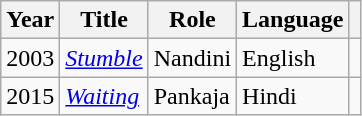<table class="wikitable sortable">
<tr>
<th scope="col">Year</th>
<th scope="col">Title</th>
<th scope="col">Role</th>
<th scope="col">Language</th>
<th class="unsortable" scope="col"></th>
</tr>
<tr>
<td>2003</td>
<td><em><a href='#'>Stumble</a></em></td>
<td>Nandini</td>
<td>English</td>
<td></td>
</tr>
<tr>
<td>2015</td>
<td><em><a href='#'>Waiting</a></em></td>
<td>Pankaja</td>
<td>Hindi</td>
<td></td>
</tr>
</table>
